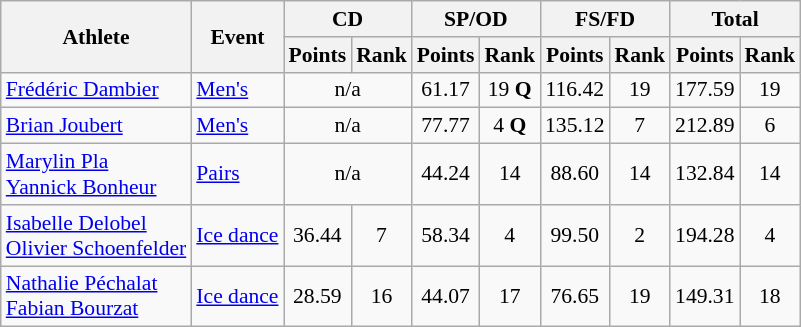<table class="wikitable" style="font-size:90%">
<tr>
<th rowspan="2">Athlete</th>
<th rowspan="2">Event</th>
<th colspan="2">CD</th>
<th colspan="2">SP/OD</th>
<th colspan="2">FS/FD</th>
<th colspan="2">Total</th>
</tr>
<tr>
<th>Points</th>
<th>Rank</th>
<th>Points</th>
<th>Rank</th>
<th>Points</th>
<th>Rank</th>
<th>Points</th>
<th>Rank</th>
</tr>
<tr>
<td><a href='#'>Frédéric Dambier</a></td>
<td><a href='#'>Men's</a></td>
<td colspan=2 align="center">n/a</td>
<td align="center">61.17</td>
<td align="center">19 <strong>Q</strong></td>
<td align="center">116.42</td>
<td align="center">19</td>
<td align="center">177.59</td>
<td align="center">19</td>
</tr>
<tr>
<td><a href='#'>Brian Joubert</a></td>
<td><a href='#'>Men's</a></td>
<td colspan=2 align="center">n/a</td>
<td align="center">77.77</td>
<td align="center">4 <strong>Q</strong></td>
<td align="center">135.12</td>
<td align="center">7</td>
<td align="center">212.89</td>
<td align="center">6</td>
</tr>
<tr>
<td><a href='#'>Marylin Pla</a> <br> <a href='#'>Yannick Bonheur</a></td>
<td><a href='#'>Pairs</a></td>
<td colspan=2 align="center">n/a</td>
<td align="center">44.24</td>
<td align="center">14</td>
<td align="center">88.60</td>
<td align="center">14</td>
<td align="center">132.84</td>
<td align="center">14</td>
</tr>
<tr>
<td><a href='#'>Isabelle Delobel</a> <br> <a href='#'>Olivier Schoenfelder</a></td>
<td><a href='#'>Ice dance</a></td>
<td align="center">36.44</td>
<td align="center">7</td>
<td align="center">58.34</td>
<td align="center">4</td>
<td align="center">99.50</td>
<td align="center">2</td>
<td align="center">194.28</td>
<td align="center">4</td>
</tr>
<tr>
<td><a href='#'>Nathalie Péchalat</a> <br> <a href='#'>Fabian Bourzat</a></td>
<td><a href='#'>Ice dance</a></td>
<td align="center">28.59</td>
<td align="center">16</td>
<td align="center">44.07</td>
<td align="center">17</td>
<td align="center">76.65</td>
<td align="center">19</td>
<td align="center">149.31</td>
<td align="center">18</td>
</tr>
</table>
